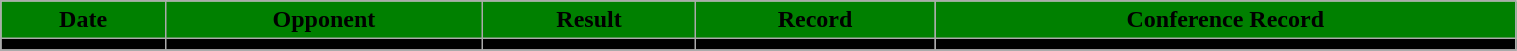<table class="wikitable" width="80%">
<tr align="center"  style=" background:green;color:black;">
<td><strong>Date</strong></td>
<td><strong>Opponent</strong></td>
<td><strong>Result</strong></td>
<td><strong>Record</strong></td>
<td><strong>Conference Record</strong></td>
</tr>
<tr align="center" bgcolor=" ">
<td></td>
<td></td>
<td></td>
<td></td>
<td></td>
</tr>
<tr align="center" bgcolor=" ">
</tr>
</table>
